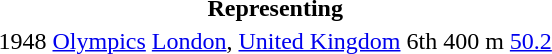<table>
<tr>
<th colspan="6">Representing </th>
</tr>
<tr>
<td>1948</td>
<td><a href='#'>Olympics</a></td>
<td><a href='#'>London</a>, <a href='#'>United Kingdom</a></td>
<td>6th</td>
<td>400 m</td>
<td><a href='#'>50.2</a></td>
</tr>
</table>
